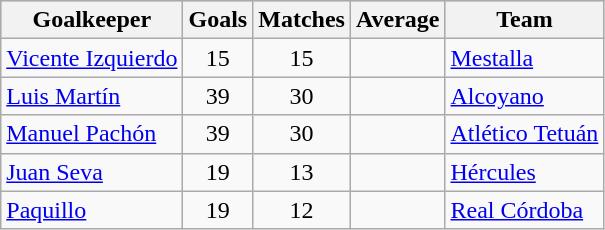<table class="wikitable sortable" class="wikitable">
<tr style="background:#ccc; text-align:center;">
<th>Goalkeeper</th>
<th>Goals</th>
<th>Matches</th>
<th>Average</th>
<th>Team</th>
</tr>
<tr>
<td> <a href='#'>Vicente Izquierdo</a></td>
<td style="text-align:center;">15</td>
<td style="text-align:center;">15</td>
<td style="text-align:center;"></td>
<td><a href='#'>Mestalla</a></td>
</tr>
<tr>
<td> <a href='#'>Luis Martín</a></td>
<td style="text-align:center;">39</td>
<td style="text-align:center;">30</td>
<td style="text-align:center;"></td>
<td><a href='#'>Alcoyano</a></td>
</tr>
<tr>
<td> <a href='#'>Manuel Pachón</a></td>
<td style="text-align:center;">39</td>
<td style="text-align:center;">30</td>
<td style="text-align:center;"></td>
<td><a href='#'>Atlético Tetuán</a></td>
</tr>
<tr>
<td> <a href='#'>Juan Seva</a></td>
<td style="text-align:center;">19</td>
<td style="text-align:center;">13</td>
<td style="text-align:center;"></td>
<td><a href='#'>Hércules</a></td>
</tr>
<tr>
<td> <a href='#'>Paquillo</a></td>
<td style="text-align:center;">19</td>
<td style="text-align:center;">12</td>
<td style="text-align:center;"></td>
<td><a href='#'>Real Córdoba</a></td>
</tr>
</table>
